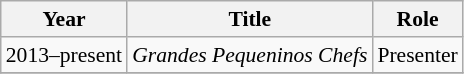<table class="wikitable" style="font-size: 90%;">
<tr>
<th>Year</th>
<th>Title</th>
<th>Role</th>
</tr>
<tr>
<td>2013–present</td>
<td><em>Grandes Pequeninos Chefs</em></td>
<td>Presenter</td>
</tr>
<tr>
</tr>
</table>
